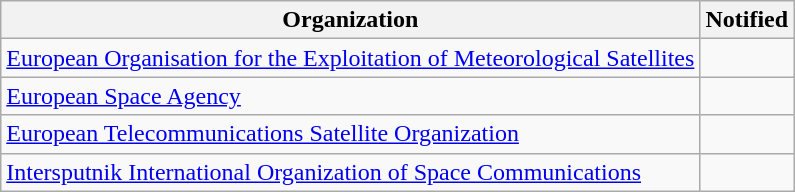<table class="wikitable sortable">
<tr>
<th>Organization</th>
<th>Notified</th>
</tr>
<tr>
<td><a href='#'>European Organisation for the Exploitation of Meteorological Satellites</a></td>
<td></td>
</tr>
<tr>
<td><a href='#'>European Space Agency</a></td>
<td></td>
</tr>
<tr>
<td><a href='#'>European Telecommunications Satellite Organization</a></td>
<td></td>
</tr>
<tr>
<td><a href='#'>Intersputnik International Organization of Space Communications</a></td>
<td></td>
</tr>
</table>
